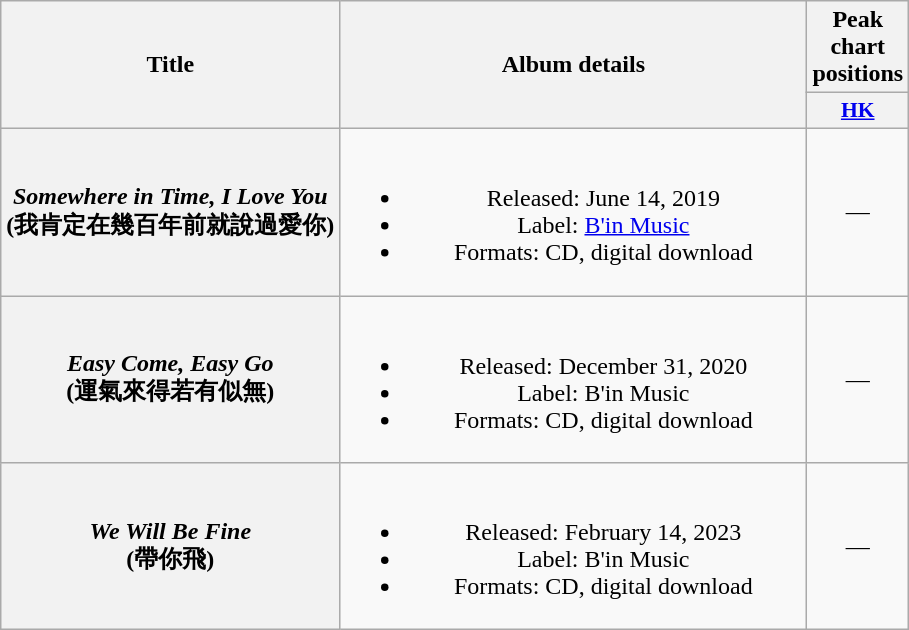<table class="wikitable plainrowheaders" style="text-align:center;">
<tr>
<th rowspan="2">Title</th>
<th rowspan="2" style="width:19em ">Album details</th>
<th>Peak chart positions</th>
</tr>
<tr>
<th scope="col" style="width:3em;font-size:90%;"><a href='#'>HK</a><br></th>
</tr>
<tr>
<th scope="row"><em>Somewhere in</em> <em>Time, I Love You <br></em>(我肯定在幾百年前就說過愛你)</th>
<td><br><ul><li>Released: June 14, 2019</li><li>Label: <a href='#'>B'in Music</a></li><li>Formats: CD, digital download</li></ul></td>
<td>—</td>
</tr>
<tr>
<th scope="row"><em>Easy Come, Easy Go <br></em>(運氣來得若有似無)</th>
<td><br><ul><li>Released: December 31, 2020</li><li>Label: B'in Music</li><li>Formats: CD, digital download</li></ul></td>
<td>—</td>
</tr>
<tr>
<th scope="row"><em>We Will Be Fine <br></em>(帶你飛)</th>
<td><br><ul><li>Released: February 14, 2023</li><li>Label: B'in Music</li><li>Formats: CD, digital download</li></ul></td>
<td>—</td>
</tr>
</table>
